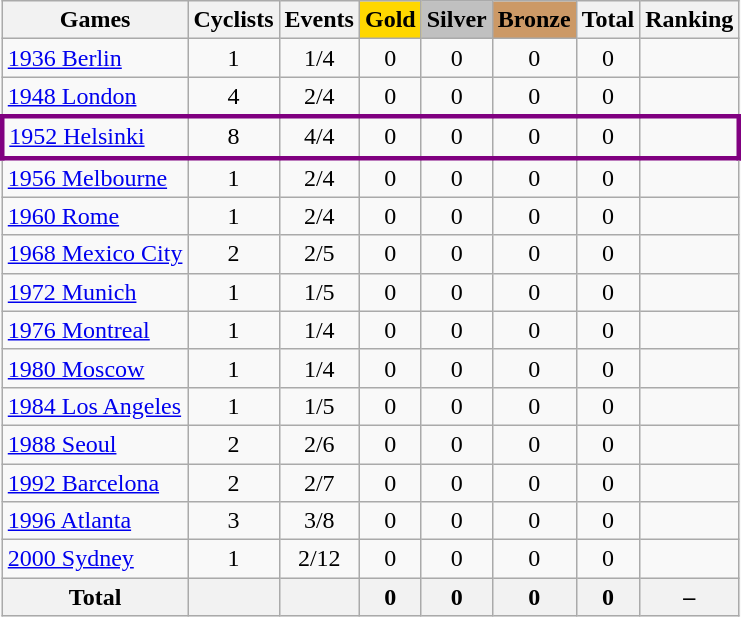<table class="wikitable sortable" style="text-align:center">
<tr>
<th>Games</th>
<th>Cyclists</th>
<th>Events</th>
<th style="background-color:gold;">Gold</th>
<th style="background-color:silver;">Silver</th>
<th style="background-color:#c96;">Bronze</th>
<th>Total</th>
<th>Ranking</th>
</tr>
<tr>
<td align=left><a href='#'>1936 Berlin</a></td>
<td>1</td>
<td>1/4</td>
<td>0</td>
<td>0</td>
<td>0</td>
<td>0</td>
<td></td>
</tr>
<tr>
<td align=left><a href='#'>1948 London</a></td>
<td>4</td>
<td>2/4</td>
<td>0</td>
<td>0</td>
<td>0</td>
<td>0</td>
<td></td>
</tr>
<tr align=center style="border: 3px solid purple">
<td align=left><a href='#'>1952 Helsinki</a></td>
<td>8</td>
<td>4/4</td>
<td>0</td>
<td>0</td>
<td>0</td>
<td>0</td>
<td></td>
</tr>
<tr>
<td align=left><a href='#'>1956 Melbourne</a></td>
<td>1</td>
<td>2/4</td>
<td>0</td>
<td>0</td>
<td>0</td>
<td>0</td>
<td></td>
</tr>
<tr>
<td align=left><a href='#'>1960 Rome</a></td>
<td>1</td>
<td>2/4</td>
<td>0</td>
<td>0</td>
<td>0</td>
<td>0</td>
<td></td>
</tr>
<tr>
<td align=left><a href='#'>1968 Mexico City</a></td>
<td>2</td>
<td>2/5</td>
<td>0</td>
<td>0</td>
<td>0</td>
<td>0</td>
<td></td>
</tr>
<tr>
<td align=left><a href='#'>1972 Munich</a></td>
<td>1</td>
<td>1/5</td>
<td>0</td>
<td>0</td>
<td>0</td>
<td>0</td>
<td></td>
</tr>
<tr>
<td align=left><a href='#'>1976 Montreal</a></td>
<td>1</td>
<td>1/4</td>
<td>0</td>
<td>0</td>
<td>0</td>
<td>0</td>
<td></td>
</tr>
<tr>
<td align=left><a href='#'>1980 Moscow</a></td>
<td>1</td>
<td>1/4</td>
<td>0</td>
<td>0</td>
<td>0</td>
<td>0</td>
<td></td>
</tr>
<tr>
<td align=left><a href='#'>1984 Los Angeles</a></td>
<td>1</td>
<td>1/5</td>
<td>0</td>
<td>0</td>
<td>0</td>
<td>0</td>
<td></td>
</tr>
<tr>
<td align=left><a href='#'>1988 Seoul</a></td>
<td>2</td>
<td>2/6</td>
<td>0</td>
<td>0</td>
<td>0</td>
<td>0</td>
<td></td>
</tr>
<tr>
<td align=left><a href='#'>1992 Barcelona</a></td>
<td>2</td>
<td>2/7</td>
<td>0</td>
<td>0</td>
<td>0</td>
<td>0</td>
<td></td>
</tr>
<tr>
<td align=left><a href='#'>1996 Atlanta</a></td>
<td>3</td>
<td>3/8</td>
<td>0</td>
<td>0</td>
<td>0</td>
<td>0</td>
<td></td>
</tr>
<tr>
<td align=left><a href='#'>2000 Sydney</a></td>
<td>1</td>
<td>2/12</td>
<td>0</td>
<td>0</td>
<td>0</td>
<td>0</td>
<td></td>
</tr>
<tr>
<th>Total</th>
<th></th>
<th></th>
<th>0</th>
<th>0</th>
<th>0</th>
<th>0</th>
<th>–</th>
</tr>
</table>
